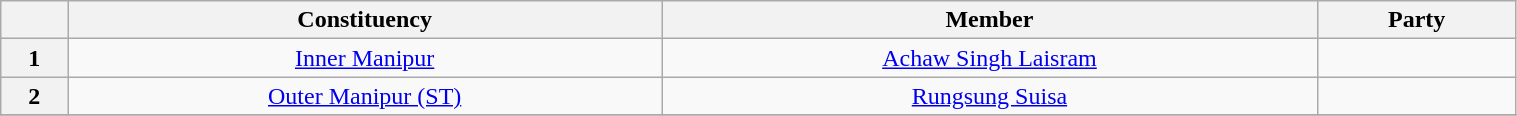<table class="wikitable sortable" style="width:80%; text-align:center">
<tr>
<th></th>
<th>Constituency</th>
<th>Member</th>
<th colspan="2" scope="col">Party</th>
</tr>
<tr>
<th>1</th>
<td><a href='#'>Inner Manipur</a></td>
<td><a href='#'>Achaw Singh Laisram</a></td>
<td></td>
</tr>
<tr>
<th>2</th>
<td><a href='#'>Outer Manipur (ST)</a></td>
<td><a href='#'>Rungsung Suisa</a></td>
<td></td>
</tr>
<tr>
</tr>
</table>
